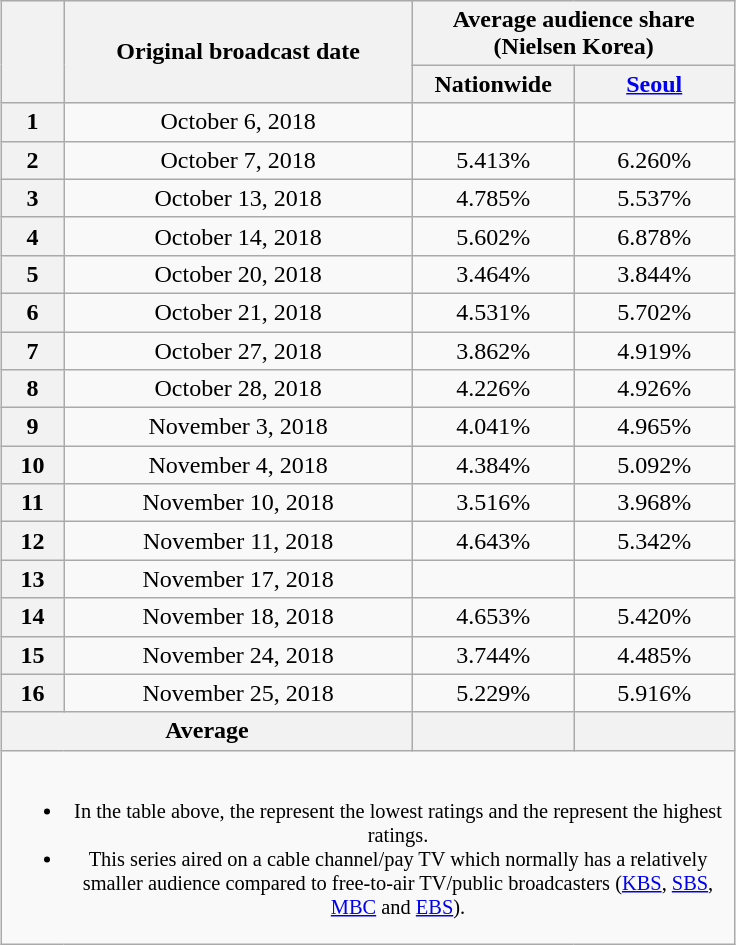<table class="wikitable" style="text-align:center;max-width:490px; margin-left: auto; margin-right: auto; border: none;">
<tr>
</tr>
<tr>
<th rowspan="2"></th>
<th rowspan="2">Original broadcast date</th>
<th colspan="2">Average audience share<br>(Nielsen Korea)</th>
</tr>
<tr>
<th width="100">Nationwide</th>
<th width="100"><a href='#'>Seoul</a></th>
</tr>
<tr>
<th>1</th>
<td>October 6, 2018</td>
<td></td>
<td></td>
</tr>
<tr>
<th>2</th>
<td>October 7, 2018</td>
<td>5.413%</td>
<td>6.260%</td>
</tr>
<tr>
<th>3</th>
<td>October 13, 2018</td>
<td>4.785%</td>
<td>5.537%</td>
</tr>
<tr>
<th>4</th>
<td>October 14, 2018</td>
<td>5.602%</td>
<td>6.878%</td>
</tr>
<tr>
<th>5</th>
<td>October 20, 2018</td>
<td>3.464%</td>
<td>3.844%</td>
</tr>
<tr>
<th>6</th>
<td>October 21, 2018</td>
<td>4.531%</td>
<td>5.702%</td>
</tr>
<tr>
<th>7</th>
<td>October 27, 2018</td>
<td>3.862%</td>
<td>4.919%</td>
</tr>
<tr>
<th>8</th>
<td>October 28, 2018</td>
<td>4.226%</td>
<td>4.926%</td>
</tr>
<tr>
<th>9</th>
<td>November 3, 2018</td>
<td>4.041%</td>
<td>4.965%</td>
</tr>
<tr>
<th>10</th>
<td>November 4, 2018</td>
<td>4.384%</td>
<td>5.092%</td>
</tr>
<tr>
<th>11</th>
<td>November 10, 2018</td>
<td>3.516%</td>
<td>3.968%</td>
</tr>
<tr>
<th>12</th>
<td>November 11, 2018</td>
<td>4.643%</td>
<td>5.342%</td>
</tr>
<tr>
<th>13</th>
<td>November 17, 2018</td>
<td></td>
<td></td>
</tr>
<tr>
<th>14</th>
<td>November 18, 2018</td>
<td>4.653%</td>
<td>5.420%</td>
</tr>
<tr>
<th>15</th>
<td>November 24, 2018</td>
<td>3.744%</td>
<td>4.485%</td>
</tr>
<tr>
<th>16</th>
<td>November 25, 2018</td>
<td>5.229%</td>
<td>5.916%</td>
</tr>
<tr>
<th colspan="2">Average</th>
<th></th>
<th></th>
</tr>
<tr>
<td colspan="4" style="font-size:85%"><br><ul><li>In the table above, the <strong></strong> represent the lowest ratings and the <strong></strong> represent the highest ratings.</li><li>This series aired on a cable channel/pay TV which normally has a relatively smaller audience compared to free-to-air TV/public broadcasters (<a href='#'>KBS</a>, <a href='#'>SBS</a>, <a href='#'>MBC</a> and <a href='#'>EBS</a>).</li></ul></td>
</tr>
</table>
